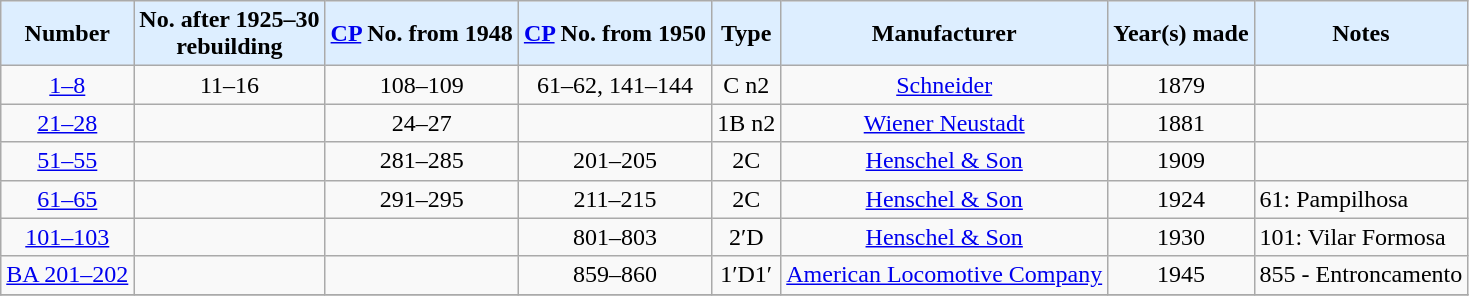<table class="wikitable" style=text-align:center;>
<tr>
<th style=background-color:#def;>Number</th>
<th style=background-color:#def;>No. after 1925–30<br>rebuilding</th>
<th style=background-color:#def;><a href='#'>CP</a> No. from 1948</th>
<th style=background-color:#def;><a href='#'>CP</a> No. from 1950</th>
<th style=background-color:#def;>Type</th>
<th style=background-color:#def;>Manufacturer</th>
<th style=background-color:#def;>Year(s) made</th>
<th style=background-color:#def;>Notes</th>
</tr>
<tr>
<td><a href='#'>1–8</a></td>
<td>11–16</td>
<td>108–109</td>
<td>61–62, 141–144</td>
<td>C n2</td>
<td><a href='#'>Schneider</a></td>
<td>1879</td>
<td align=left></td>
</tr>
<tr>
<td><a href='#'>21–28</a></td>
<td></td>
<td>24–27</td>
<td></td>
<td>1B n2</td>
<td><a href='#'>Wiener Neustadt</a></td>
<td>1881</td>
<td align=left></td>
</tr>
<tr>
<td><a href='#'>51–55</a></td>
<td></td>
<td>281–285</td>
<td>201–205</td>
<td>2C</td>
<td><a href='#'>Henschel & Son</a></td>
<td>1909</td>
<td align=left></td>
</tr>
<tr>
<td><a href='#'>61–65</a></td>
<td></td>
<td>291–295</td>
<td>211–215</td>
<td>2C</td>
<td><a href='#'>Henschel & Son</a></td>
<td>1924</td>
<td align=left>61: Pampilhosa</td>
</tr>
<tr>
<td><a href='#'>101–103</a></td>
<td></td>
<td></td>
<td>801–803</td>
<td>2′D</td>
<td><a href='#'>Henschel & Son</a></td>
<td>1930</td>
<td align=left>101:  Vilar Formosa</td>
</tr>
<tr>
<td><a href='#'>BA 201–202</a></td>
<td></td>
<td></td>
<td>859–860</td>
<td>1′D1′</td>
<td><a href='#'>American Locomotive Company</a></td>
<td>1945</td>
<td align=left>855 - Entroncamento</td>
</tr>
<tr>
</tr>
</table>
